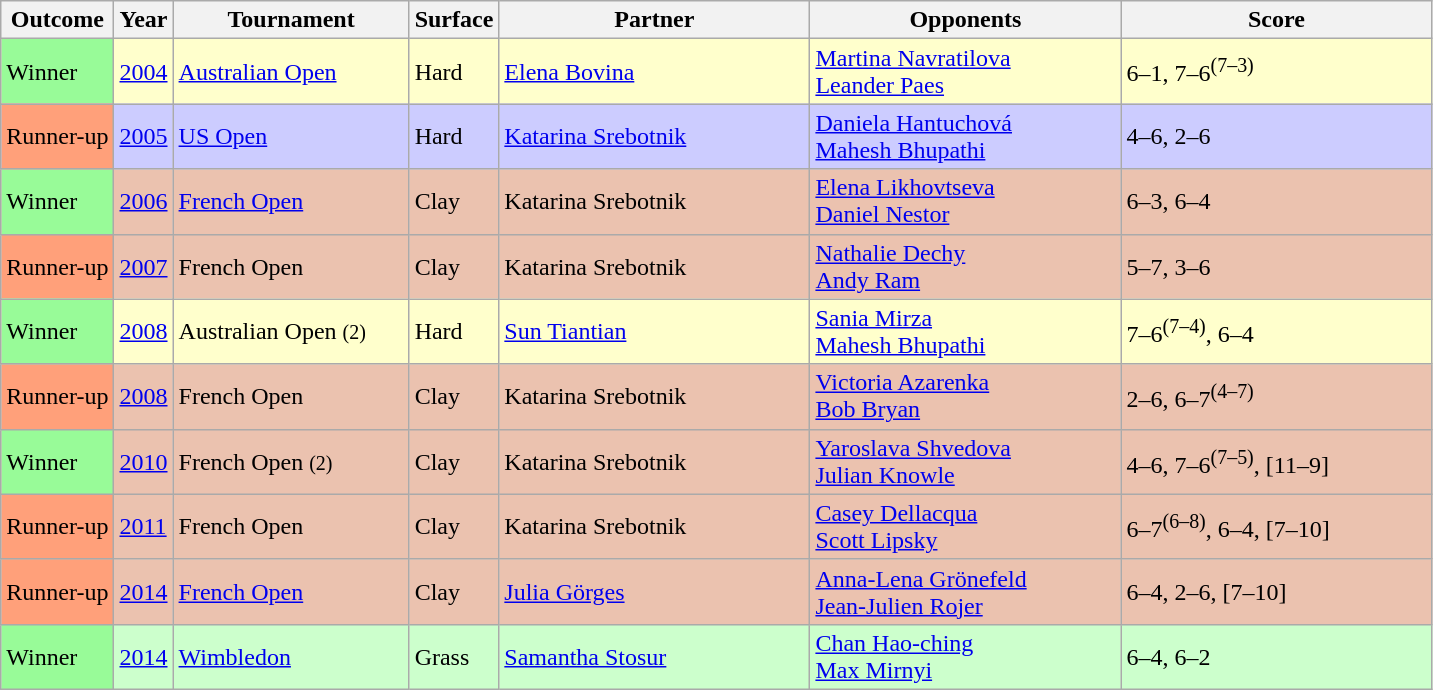<table class="sortable wikitable">
<tr>
<th>Outcome</th>
<th>Year</th>
<th width=150>Tournament</th>
<th>Surface</th>
<th width=200>Partner</th>
<th width=200>Opponents</th>
<th width=200>Score</th>
</tr>
<tr bgcolor=#FFFFCC>
<td bgcolor=98FB98>Winner</td>
<td><a href='#'>2004</a></td>
<td><a href='#'>Australian Open</a></td>
<td>Hard</td>
<td> <a href='#'>Elena Bovina</a></td>
<td> <a href='#'>Martina Navratilova</a> <br>  <a href='#'>Leander Paes</a></td>
<td>6–1, 7–6<sup>(7–3)</sup></td>
</tr>
<tr bgcolor=#CCCCFF>
<td bgcolor=FFA07A>Runner-up</td>
<td><a href='#'>2005</a></td>
<td><a href='#'>US Open</a></td>
<td>Hard</td>
<td> <a href='#'>Katarina Srebotnik</a></td>
<td> <a href='#'>Daniela Hantuchová</a><br> <a href='#'>Mahesh Bhupathi</a></td>
<td>4–6, 2–6</td>
</tr>
<tr bgcolor=#EBC2AF>
<td bgcolor=98FB98>Winner</td>
<td><a href='#'>2006</a></td>
<td><a href='#'>French Open</a></td>
<td>Clay</td>
<td> Katarina Srebotnik</td>
<td> <a href='#'>Elena Likhovtseva</a><br> <a href='#'>Daniel Nestor</a></td>
<td>6–3, 6–4</td>
</tr>
<tr bgcolor=#EBC2AF>
<td bgcolor=FFA07A>Runner-up</td>
<td><a href='#'>2007</a></td>
<td>French Open</td>
<td>Clay</td>
<td> Katarina Srebotnik</td>
<td> <a href='#'>Nathalie Dechy</a><br> <a href='#'>Andy Ram</a></td>
<td>5–7, 3–6</td>
</tr>
<tr bgcolor=#FFFFCC>
<td bgcolor=98FB98>Winner</td>
<td><a href='#'>2008</a></td>
<td>Australian Open <small>(2)</small></td>
<td>Hard</td>
<td> <a href='#'>Sun Tiantian</a></td>
<td> <a href='#'>Sania Mirza</a> <br>  <a href='#'>Mahesh Bhupathi</a></td>
<td>7–6<sup>(7–4)</sup>, 6–4</td>
</tr>
<tr bgcolor=#EBC2AF>
<td bgcolor=FFA07A>Runner-up</td>
<td><a href='#'>2008</a></td>
<td>French Open</td>
<td>Clay</td>
<td> Katarina Srebotnik</td>
<td> <a href='#'>Victoria Azarenka</a><br> <a href='#'>Bob Bryan</a></td>
<td>2–6, 6–7<sup>(4–7)</sup></td>
</tr>
<tr bgcolor=#EBC2AF>
<td bgcolor=98FB98>Winner</td>
<td><a href='#'>2010</a></td>
<td>French Open <small>(2)</small></td>
<td>Clay</td>
<td> Katarina Srebotnik</td>
<td> <a href='#'>Yaroslava Shvedova</a> <br>  <a href='#'>Julian Knowle</a></td>
<td>4–6, 7–6<sup>(7–5)</sup>, [11–9]</td>
</tr>
<tr bgcolor=#EBC2AF>
<td bgcolor=FFA07A>Runner-up</td>
<td><a href='#'>2011</a></td>
<td>French Open</td>
<td>Clay</td>
<td> Katarina Srebotnik</td>
<td> <a href='#'>Casey Dellacqua</a><br> <a href='#'>Scott Lipsky</a></td>
<td>6–7<sup>(6–8)</sup>, 6–4, [7–10]</td>
</tr>
<tr bgcolor=#EBC2AF>
<td bgcolor=FFA07A>Runner-up</td>
<td><a href='#'>2014</a></td>
<td><a href='#'>French Open</a></td>
<td>Clay</td>
<td> <a href='#'>Julia Görges</a></td>
<td> <a href='#'>Anna-Lena Grönefeld</a><br> <a href='#'>Jean-Julien Rojer</a></td>
<td>6–4, 2–6, [7–10]</td>
</tr>
<tr bgcolor=CCFFCC>
<td bgcolor=98FB98>Winner</td>
<td><a href='#'>2014</a></td>
<td><a href='#'>Wimbledon</a></td>
<td>Grass</td>
<td> <a href='#'>Samantha Stosur</a></td>
<td> <a href='#'>Chan Hao-ching</a> <br>  <a href='#'>Max Mirnyi</a></td>
<td>6–4, 6–2</td>
</tr>
</table>
